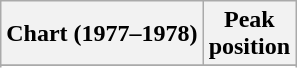<table class="wikitable sortable plainrowheaders">
<tr>
<th scope="col">Chart (1977–1978)</th>
<th scope="col">Peak<br>position</th>
</tr>
<tr>
</tr>
<tr>
</tr>
<tr>
</tr>
<tr>
</tr>
</table>
